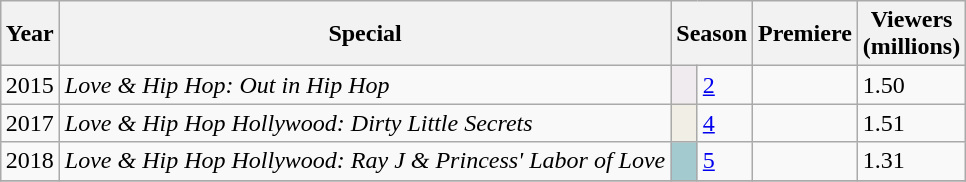<table class="wikitable sortable plainrowheaders" style="margin:auto;">
<tr>
<th scope="col">Year</th>
<th scope="col">Special</th>
<th scope="col" colspan="2">Season</th>
<th scope="col">Premiere</th>
<th scope="col">Viewers<br>(millions)</th>
</tr>
<tr>
<td rowspan="1">2015</td>
<td><em>Love & Hip Hop: Out in Hip Hop</em></td>
<th scope="row" style="background:#efebee; color: #000000;"></th>
<td><a href='#'>2</a></td>
<td></td>
<td>1.50</td>
</tr>
<tr>
<td>2017</td>
<td><em>Love & Hip Hop Hollywood: Dirty Little Secrets</em></td>
<th scope="row" style="background:#f1efe5; color: #000000;"></th>
<td><a href='#'>4</a></td>
<td></td>
<td>1.51</td>
</tr>
<tr>
<td rowspan="1">2018</td>
<td><em>Love & Hip Hop Hollywood: Ray J & Princess' Labor of Love</em></td>
<th scope="row" style="background:#a2cacf; color: #000000;"></th>
<td><a href='#'>5</a></td>
<td></td>
<td>1.31</td>
</tr>
<tr>
</tr>
</table>
